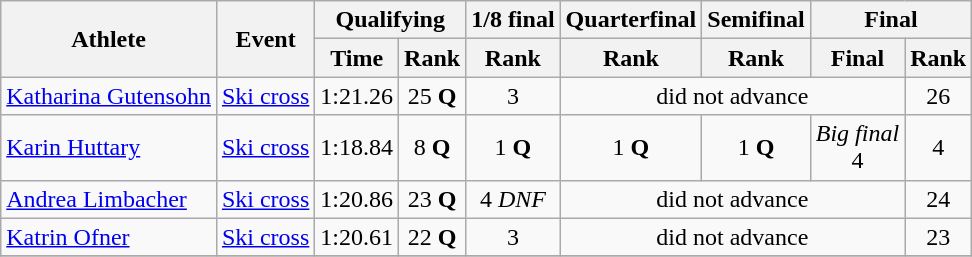<table class="wikitable">
<tr>
<th rowspan="2">Athlete</th>
<th rowspan="2">Event</th>
<th colspan="2">Qualifying</th>
<th>1/8 final</th>
<th>Quarterfinal</th>
<th>Semifinal</th>
<th colspan="2">Final</th>
</tr>
<tr>
<th>Time</th>
<th>Rank</th>
<th>Rank</th>
<th>Rank</th>
<th>Rank</th>
<th>Final</th>
<th>Rank</th>
</tr>
<tr>
<td><a href='#'>Katharina Gutensohn</a></td>
<td><a href='#'>Ski cross</a></td>
<td align="center">1:21.26</td>
<td align="center">25 <strong>Q</strong></td>
<td align="center">3</td>
<td align="center" colspan="3">did not advance</td>
<td align="center">26</td>
</tr>
<tr>
<td><a href='#'>Karin Huttary</a></td>
<td><a href='#'>Ski cross</a></td>
<td align="center">1:18.84</td>
<td align="center">8 <strong>Q</strong></td>
<td align="center">1 <strong>Q</strong></td>
<td align="center">1 <strong>Q</strong></td>
<td align="center">1 <strong>Q</strong></td>
<td align="center"><em>Big final</em><br>4</td>
<td align="center">4</td>
</tr>
<tr>
<td><a href='#'>Andrea Limbacher</a></td>
<td><a href='#'>Ski cross</a></td>
<td align="center">1:20.86</td>
<td align="center">23 <strong>Q</strong></td>
<td align="center">4 <em>DNF</em></td>
<td align="center" colspan="3">did not advance</td>
<td align="center">24</td>
</tr>
<tr>
<td><a href='#'>Katrin Ofner</a></td>
<td><a href='#'>Ski cross</a></td>
<td align="center">1:20.61</td>
<td align="center">22 <strong>Q</strong></td>
<td align="center">3</td>
<td align="center" colspan="3">did not advance</td>
<td align="center">23</td>
</tr>
<tr>
</tr>
</table>
